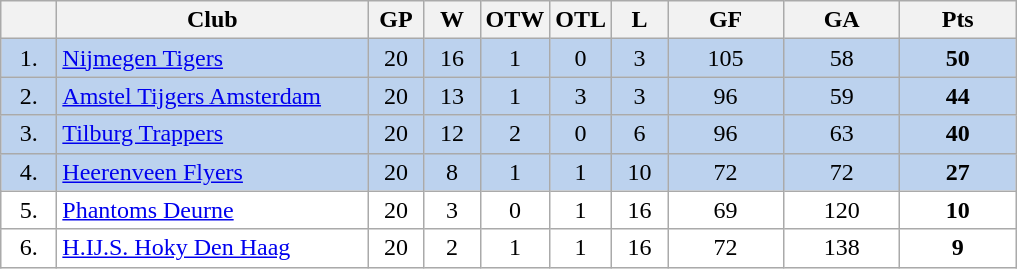<table class="wikitable">
<tr>
<th width="30"></th>
<th width="200">Club</th>
<th width="30">GP</th>
<th width="30">W</th>
<th width="30">OTW</th>
<th width="30">OTL</th>
<th width="30">L</th>
<th width="70">GF</th>
<th width="70">GA</th>
<th width="70">Pts</th>
</tr>
<tr bgcolor="#BCD2EE" align="center">
<td>1.</td>
<td align="left"><a href='#'>Nijmegen Tigers</a></td>
<td>20</td>
<td>16</td>
<td>1</td>
<td>0</td>
<td>3</td>
<td>105</td>
<td>58</td>
<td><strong>50</strong></td>
</tr>
<tr bgcolor="#BCD2EE" align="center">
<td>2.</td>
<td align="left"><a href='#'>Amstel Tijgers Amsterdam</a></td>
<td>20</td>
<td>13</td>
<td>1</td>
<td>3</td>
<td>3</td>
<td>96</td>
<td>59</td>
<td><strong>44</strong></td>
</tr>
<tr bgcolor="#BCD2EE" align="center">
<td>3.</td>
<td align="left"><a href='#'>Tilburg Trappers</a></td>
<td>20</td>
<td>12</td>
<td>2</td>
<td>0</td>
<td>6</td>
<td>96</td>
<td>63</td>
<td><strong>40</strong></td>
</tr>
<tr bgcolor="#BCD2EE" align="center">
<td>4.</td>
<td align="left"><a href='#'>Heerenveen Flyers</a></td>
<td>20</td>
<td>8</td>
<td>1</td>
<td>1</td>
<td>10</td>
<td>72</td>
<td>72</td>
<td><strong>27</strong></td>
</tr>
<tr bgcolor="#FFFFFF" align="center">
<td>5.</td>
<td align="left"><a href='#'>Phantoms Deurne</a></td>
<td>20</td>
<td>3</td>
<td>0</td>
<td>1</td>
<td>16</td>
<td>69</td>
<td>120</td>
<td><strong>10</strong></td>
</tr>
<tr bgcolor="#FFFFFF" align="center">
<td>6.</td>
<td align="left"><a href='#'>H.IJ.S. Hoky Den Haag</a></td>
<td>20</td>
<td>2</td>
<td>1</td>
<td>1</td>
<td>16</td>
<td>72</td>
<td>138</td>
<td><strong>9</strong></td>
</tr>
</table>
